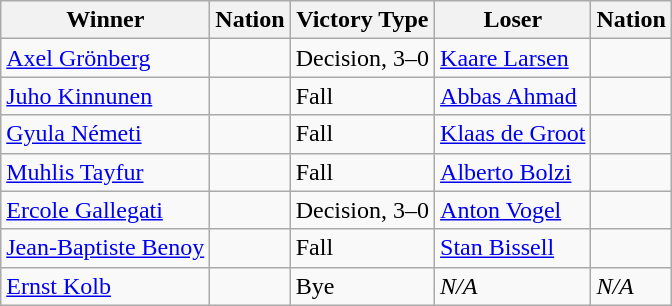<table class="wikitable sortable" style="text-align:left;">
<tr>
<th>Winner</th>
<th>Nation</th>
<th>Victory Type</th>
<th>Loser</th>
<th>Nation</th>
</tr>
<tr>
<td><a href='#'>Axel Grönberg</a></td>
<td></td>
<td>Decision, 3–0</td>
<td><a href='#'>Kaare Larsen</a></td>
<td></td>
</tr>
<tr>
<td><a href='#'>Juho Kinnunen</a></td>
<td></td>
<td>Fall</td>
<td><a href='#'>Abbas Ahmad</a></td>
<td></td>
</tr>
<tr>
<td><a href='#'>Gyula Németi</a></td>
<td></td>
<td>Fall</td>
<td><a href='#'>Klaas de Groot</a></td>
<td></td>
</tr>
<tr>
<td><a href='#'>Muhlis Tayfur</a></td>
<td></td>
<td>Fall</td>
<td><a href='#'>Alberto Bolzi</a></td>
<td></td>
</tr>
<tr>
<td><a href='#'>Ercole Gallegati</a></td>
<td></td>
<td>Decision, 3–0</td>
<td><a href='#'>Anton Vogel</a></td>
<td></td>
</tr>
<tr>
<td><a href='#'>Jean-Baptiste Benoy</a></td>
<td></td>
<td>Fall</td>
<td><a href='#'>Stan Bissell</a></td>
<td></td>
</tr>
<tr>
<td><a href='#'>Ernst Kolb</a></td>
<td></td>
<td>Bye</td>
<td><em>N/A</em></td>
<td><em>N/A</em></td>
</tr>
</table>
